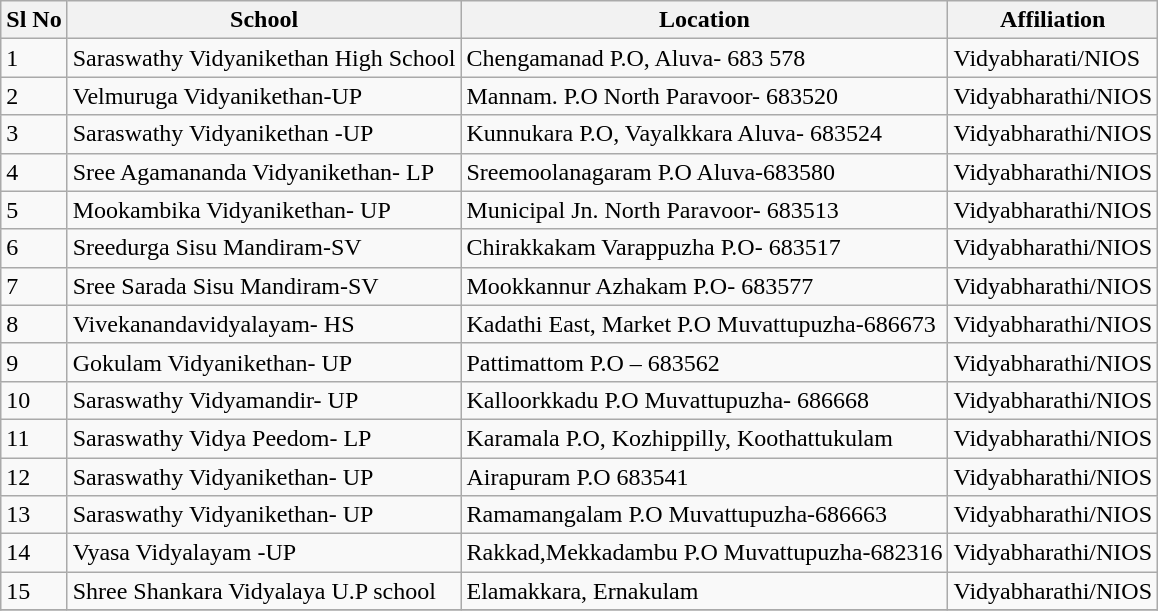<table class="sortable wikitable">
<tr>
<th>Sl No</th>
<th>School</th>
<th>Location</th>
<th>Affiliation</th>
</tr>
<tr>
<td>1</td>
<td>Saraswathy Vidyanikethan High School</td>
<td>Chengamanad P.O, Aluva- 683 578</td>
<td>Vidyabharati/NIOS</td>
</tr>
<tr>
<td>2</td>
<td>Velmuruga Vidyanikethan-UP</td>
<td>Mannam. P.O North Paravoor- 683520</td>
<td>Vidyabharathi/NIOS</td>
</tr>
<tr>
<td>3</td>
<td>Saraswathy Vidyanikethan -UP</td>
<td>Kunnukara P.O, Vayalkkara Aluva- 683524</td>
<td>Vidyabharathi/NIOS</td>
</tr>
<tr>
<td>4</td>
<td>Sree Agamananda Vidyanikethan- LP</td>
<td>Sreemoolanagaram P.O Aluva-683580</td>
<td>Vidyabharathi/NIOS</td>
</tr>
<tr>
<td>5</td>
<td>Mookambika Vidyanikethan- UP</td>
<td>Municipal Jn. North Paravoor- 683513</td>
<td>Vidyabharathi/NIOS</td>
</tr>
<tr>
<td>6</td>
<td>Sreedurga Sisu Mandiram-SV</td>
<td>Chirakkakam Varappuzha P.O- 683517</td>
<td>Vidyabharathi/NIOS</td>
</tr>
<tr>
<td>7</td>
<td>Sree Sarada Sisu Mandiram-SV</td>
<td>Mookkannur Azhakam P.O- 683577</td>
<td>Vidyabharathi/NIOS</td>
</tr>
<tr>
<td>8</td>
<td>Vivekanandavidyalayam- HS</td>
<td>Kadathi East, Market P.O Muvattupuzha-686673</td>
<td>Vidyabharathi/NIOS</td>
</tr>
<tr>
<td>9</td>
<td>Gokulam Vidyanikethan- UP</td>
<td>Pattimattom P.O – 683562</td>
<td>Vidyabharathi/NIOS</td>
</tr>
<tr>
<td>10</td>
<td>Saraswathy Vidyamandir- UP</td>
<td>Kalloorkkadu P.O Muvattupuzha- 686668</td>
<td>Vidyabharathi/NIOS</td>
</tr>
<tr>
<td>11</td>
<td>Saraswathy Vidya Peedom- LP</td>
<td>Karamala P.O, Kozhippilly, Koothattukulam</td>
<td>Vidyabharathi/NIOS</td>
</tr>
<tr>
<td>12</td>
<td>Saraswathy Vidyanikethan- UP</td>
<td>Airapuram P.O 683541</td>
<td>Vidyabharathi/NIOS</td>
</tr>
<tr>
<td>13</td>
<td>Saraswathy Vidyanikethan- UP</td>
<td>Ramamangalam P.O Muvattupuzha-686663</td>
<td>Vidyabharathi/NIOS</td>
</tr>
<tr>
<td>14</td>
<td>Vyasa Vidyalayam -UP</td>
<td>Rakkad,Mekkadambu P.O Muvattupuzha-682316</td>
<td>Vidyabharathi/NIOS</td>
</tr>
<tr>
<td>15</td>
<td>Shree Shankara Vidyalaya U.P school</td>
<td>Elamakkara, Ernakulam</td>
<td>Vidyabharathi/NIOS</td>
</tr>
<tr>
</tr>
</table>
